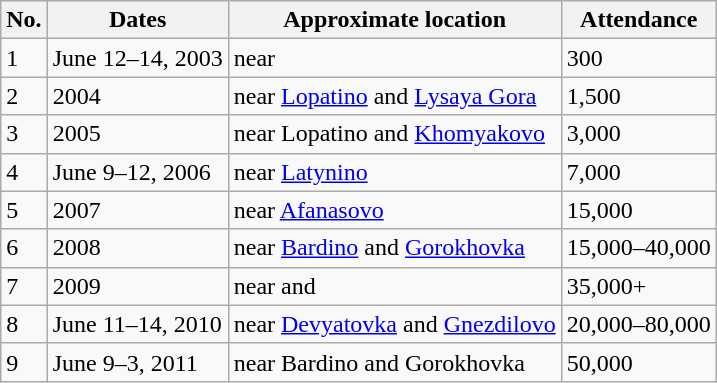<table class="wikitable">
<tr>
<th>No.</th>
<th>Dates</th>
<th>Approximate location</th>
<th>Attendance</th>
</tr>
<tr>
<td>1</td>
<td>June 12–14, 2003</td>
<td>near </td>
<td>300</td>
</tr>
<tr>
<td>2</td>
<td>2004</td>
<td>near <a href='#'>Lopatino</a> and <a href='#'>Lysaya Gora</a></td>
<td>1,500</td>
</tr>
<tr>
<td>3</td>
<td>2005</td>
<td>near Lopatino and <a href='#'>Khomyakovo</a></td>
<td>3,000</td>
</tr>
<tr>
<td>4</td>
<td>June 9–12, 2006</td>
<td>near <a href='#'>Latynino</a></td>
<td>7,000</td>
</tr>
<tr>
<td>5</td>
<td>2007</td>
<td>near <a href='#'>Afanasovo</a></td>
<td>15,000</td>
</tr>
<tr>
<td>6</td>
<td>2008</td>
<td>near <a href='#'>Bardino</a> and <a href='#'>Gorokhovka</a></td>
<td>15,000–40,000</td>
</tr>
<tr>
<td>7</td>
<td>2009</td>
<td>near  and </td>
<td>35,000+</td>
</tr>
<tr>
<td>8</td>
<td>June 11–14, 2010</td>
<td>near <a href='#'>Devyatovka</a> and <a href='#'>Gnezdilovo</a></td>
<td>20,000–80,000</td>
</tr>
<tr>
<td>9</td>
<td>June 9–3, 2011</td>
<td>near Bardino and Gorokhovka</td>
<td>50,000</td>
</tr>
</table>
